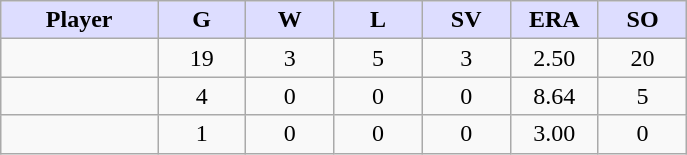<table class="wikitable sortable">
<tr>
<th style="background:#ddf; width:16%;">Player</th>
<th style="background:#ddf; width:9%;">G</th>
<th style="background:#ddf; width:9%;">W</th>
<th style="background:#ddf; width:9%;">L</th>
<th style="background:#ddf; width:9%;">SV</th>
<th style="background:#ddf; width:9%;">ERA</th>
<th style="background:#ddf; width:9%;">SO</th>
</tr>
<tr style="text-align:center;">
<td></td>
<td>19</td>
<td>3</td>
<td>5</td>
<td>3</td>
<td>2.50</td>
<td>20</td>
</tr>
<tr style="text-align:center;">
<td></td>
<td>4</td>
<td>0</td>
<td>0</td>
<td>0</td>
<td>8.64</td>
<td>5</td>
</tr>
<tr style="text-align:center;">
<td></td>
<td>1</td>
<td>0</td>
<td>0</td>
<td>0</td>
<td>3.00</td>
<td>0</td>
</tr>
</table>
